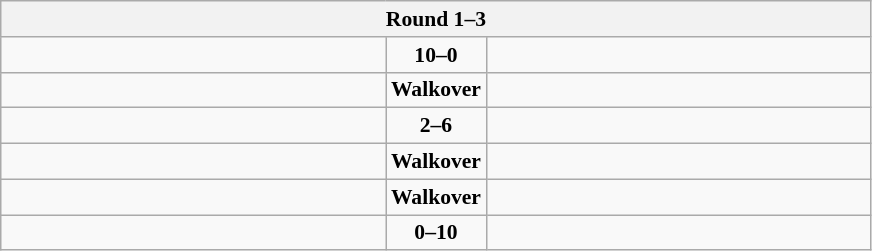<table class="wikitable" style="text-align: center; font-size:90% ">
<tr>
<th colspan="3">Round 1–3</th>
</tr>
<tr>
<td align="left" width="250"><strong></strong></td>
<td align="center" width="60"><strong>10–0</strong></td>
<td align="left" width="250"></td>
</tr>
<tr>
<td align="left" width="250"><strong></strong></td>
<td align="center" width="60"><strong>Walkover</strong></td>
<td align="left" width="250"></td>
</tr>
<tr>
<td align="left" width="250"></td>
<td align="center" width="60"><strong>2–6</strong></td>
<td align="left" width="250"><strong></strong></td>
</tr>
<tr>
<td align="left" width="250"><strong></strong></td>
<td align="center" width="60"><strong>Walkover</strong></td>
<td align="left" width="250"></td>
</tr>
<tr>
<td align="left" width="250"><strong></strong></td>
<td align="center" width="60"><strong>Walkover</strong></td>
<td align="left" width="250"></td>
</tr>
<tr>
<td align="left" width="250"></td>
<td align="center" width="60"><strong>0–10</strong></td>
<td align="left" width="250"><strong></strong></td>
</tr>
</table>
